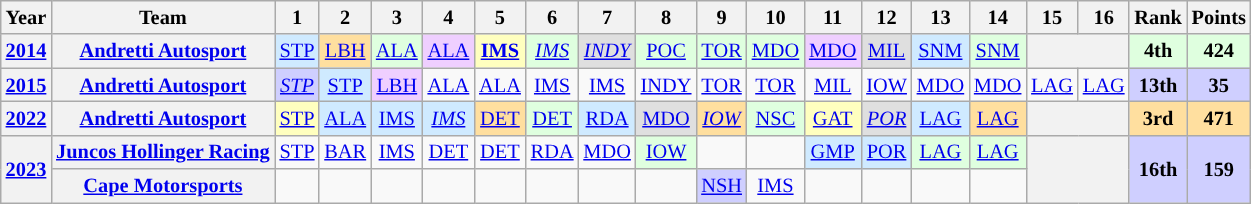<table class="wikitable" style="text-align:center; font-size:85%">
<tr>
<th>Year</th>
<th>Team</th>
<th>1</th>
<th>2</th>
<th>3</th>
<th>4</th>
<th>5</th>
<th>6</th>
<th>7</th>
<th>8</th>
<th>9</th>
<th>10</th>
<th>11</th>
<th>12</th>
<th>13</th>
<th>14</th>
<th>15</th>
<th>16</th>
<th>Rank</th>
<th>Points</th>
</tr>
<tr>
<th><a href='#'>2014</a></th>
<th nowrap><a href='#'>Andretti Autosport</a></th>
<td style=background:#CFEAFF><a href='#'>STP</a><br></td>
<td style=background:#FFDF9F><a href='#'>LBH</a><br></td>
<td style=background:#DFFFDF><a href='#'>ALA</a><br></td>
<td style=background:#EFCFFF><a href='#'>ALA</a><br></td>
<td style=background:#FFFFBF><strong><a href='#'>IMS</a></strong><br></td>
<td style=background:#DFFFDF><em><a href='#'>IMS</a></em><br></td>
<td style=background:#DFDFDF><em><a href='#'>INDY</a></em><br></td>
<td style=background:#DFFFDF><a href='#'>POC</a><br></td>
<td style=background:#DFFFDF><a href='#'>TOR</a><br></td>
<td style=background:#DFFFDF><a href='#'>MDO</a><br></td>
<td style=background:#EFCFFF><a href='#'>MDO</a><br></td>
<td style=background:#DFDFDF><a href='#'>MIL</a><br></td>
<td style=background:#CFEAFF><a href='#'>SNM</a><br></td>
<td style=background:#DFFFDF><a href='#'>SNM</a><br></td>
<th Colspan=2></th>
<th style="background:#DFFFDF">4th</th>
<th style="background:#DFFFDF">424</th>
</tr>
<tr>
<th><a href='#'>2015</a></th>
<th nowrap><a href='#'>Andretti Autosport</a></th>
<td style=background:#CFCFFF><em><a href='#'>STP</a></em><br></td>
<td style=background:#CFEAFF><a href='#'>STP</a><br></td>
<td style=background:#EFCFFF><a href='#'>LBH</a><br></td>
<td><a href='#'>ALA</a></td>
<td><a href='#'>ALA</a></td>
<td><a href='#'>IMS</a></td>
<td><a href='#'>IMS</a></td>
<td><a href='#'>INDY</a></td>
<td><a href='#'>TOR</a></td>
<td><a href='#'>TOR</a></td>
<td><a href='#'>MIL</a></td>
<td><a href='#'>IOW</a></td>
<td><a href='#'>MDO</a></td>
<td><a href='#'>MDO</a></td>
<td><a href='#'>LAG</a></td>
<td><a href='#'>LAG</a></td>
<th style=background:#CFCFFF>13th</th>
<th style=background:#CFCFFF>35</th>
</tr>
<tr>
<th><a href='#'>2022</a></th>
<th nowrap><a href='#'>Andretti Autosport</a></th>
<td style=background:#FFFFBF><a href='#'>STP</a><br></td>
<td style=background:#CFEAFF><a href='#'>ALA</a><br></td>
<td style=background:#CFEAFF><a href='#'>IMS</a><br></td>
<td style=background:#CFEAFF><em><a href='#'>IMS</a></em><br></td>
<td style=background:#FFDF9F><a href='#'>DET</a><br></td>
<td style=background:#DFFFDF><a href='#'>DET</a><br></td>
<td style=background:#CFEAFF><a href='#'>RDA</a><br></td>
<td style=background:#DFDFDF><a href='#'>MDO</a><br></td>
<td style=background:#FFDF9F><em><a href='#'>IOW</a></em><br></td>
<td style=background:#DFFFDF><a href='#'>NSC</a><br></td>
<td style=background:#FFFFBF><a href='#'>GAT</a><br></td>
<td style=background:#DFDFDF><em><a href='#'>POR</a></em><br></td>
<td style=background:#CFEAFF><a href='#'>LAG</a><br></td>
<td style=background:#FFDF9F><a href='#'>LAG</a><br></td>
<th Colspan=2></th>
<th style=background:#FFDF9F>3rd</th>
<th style=background:#FFDF9F>471</th>
</tr>
<tr>
<th rowspan=2><a href='#'>2023</a></th>
<th nowrap><a href='#'>Juncos Hollinger Racing</a></th>
<td><a href='#'>STP</a></td>
<td><a href='#'>BAR</a></td>
<td><a href='#'>IMS</a></td>
<td><a href='#'>DET</a></td>
<td><a href='#'>DET</a></td>
<td><a href='#'>RDA</a></td>
<td><a href='#'>MDO</a></td>
<td style="background:#DFFFDF"><a href='#'>IOW</a><br></td>
<td></td>
<td></td>
<td style="background:#CFEAFF"><a href='#'>GMP</a><br></td>
<td style="background:#CFEAFF"><a href='#'>POR</a><br></td>
<td style="background:#DFFFDF"><a href='#'>LAG</a><br></td>
<td style="background:#DFFFDF"><a href='#'>LAG</a><br></td>
<th Colspan=2 rowspan=2></th>
<th rowspan=2 style=background:#CFCFFF>16th</th>
<th rowspan=2 style=background:#CFCFFF>159</th>
</tr>
<tr>
<th nowrap><a href='#'>Cape Motorsports</a></th>
<td></td>
<td></td>
<td></td>
<td></td>
<td></td>
<td></td>
<td></td>
<td></td>
<td style="background:#CFCFFF"><a href='#'>NSH</a><br></td>
<td><a href='#'>IMS</a></td>
<td></td>
<td></td>
<td></td>
<td></td>
</tr>
</table>
